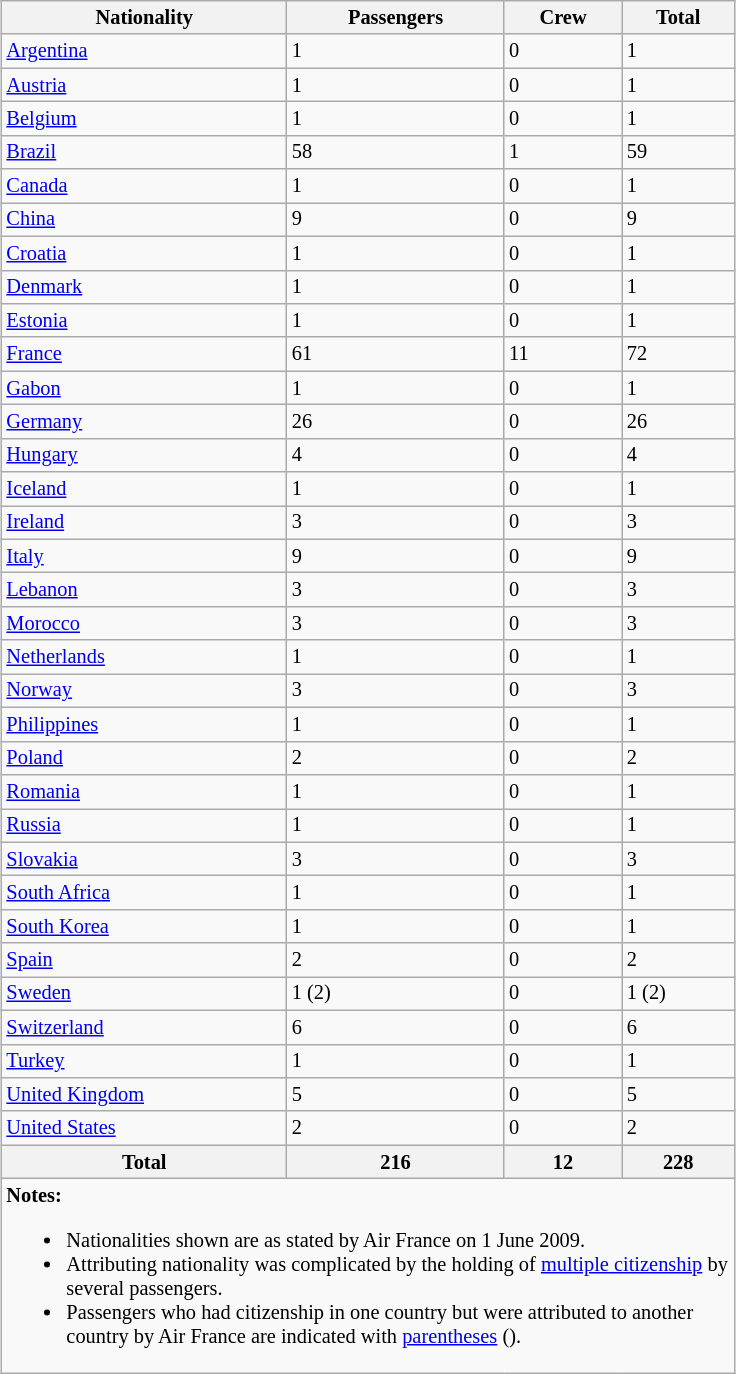<table class="wikitable sortable" style="margin-left:2em; font-size:85%; width: 36em;">
<tr>
<th>Nationality</th>
<th>Passengers</th>
<th>Crew</th>
<th>Total</th>
</tr>
<tr>
<td><a href='#'>Argentina</a></td>
<td>1</td>
<td>0</td>
<td>1</td>
</tr>
<tr>
<td><a href='#'>Austria</a></td>
<td>1</td>
<td>0</td>
<td>1</td>
</tr>
<tr>
<td><a href='#'>Belgium</a></td>
<td>1</td>
<td>0</td>
<td>1</td>
</tr>
<tr>
<td><a href='#'>Brazil</a></td>
<td>58</td>
<td>1</td>
<td>59</td>
</tr>
<tr>
<td><a href='#'>Canada</a></td>
<td>1</td>
<td>0</td>
<td>1</td>
</tr>
<tr>
<td><a href='#'>China</a></td>
<td>9</td>
<td>0</td>
<td>9</td>
</tr>
<tr>
<td><a href='#'>Croatia</a></td>
<td>1</td>
<td>0</td>
<td>1</td>
</tr>
<tr>
<td><a href='#'>Denmark</a></td>
<td>1</td>
<td>0</td>
<td>1</td>
</tr>
<tr>
<td><a href='#'>Estonia</a></td>
<td>1</td>
<td>0</td>
<td>1</td>
</tr>
<tr>
<td><a href='#'>France</a></td>
<td>61</td>
<td>11</td>
<td>72</td>
</tr>
<tr>
<td><a href='#'>Gabon</a></td>
<td>1</td>
<td>0</td>
<td>1</td>
</tr>
<tr>
<td><a href='#'>Germany</a></td>
<td>26</td>
<td>0</td>
<td>26</td>
</tr>
<tr>
<td><a href='#'>Hungary</a></td>
<td>4</td>
<td>0</td>
<td>4</td>
</tr>
<tr>
<td><a href='#'>Iceland</a></td>
<td>1</td>
<td>0</td>
<td>1</td>
</tr>
<tr>
<td><a href='#'>Ireland</a></td>
<td>3</td>
<td>0</td>
<td>3</td>
</tr>
<tr>
<td><a href='#'>Italy</a></td>
<td>9</td>
<td>0</td>
<td>9</td>
</tr>
<tr>
<td><a href='#'>Lebanon</a></td>
<td>3</td>
<td>0</td>
<td>3</td>
</tr>
<tr>
<td><a href='#'>Morocco</a></td>
<td>3</td>
<td>0</td>
<td>3</td>
</tr>
<tr>
<td><a href='#'>Netherlands</a></td>
<td>1</td>
<td>0</td>
<td>1</td>
</tr>
<tr>
<td><a href='#'>Norway</a></td>
<td>3</td>
<td>0</td>
<td>3</td>
</tr>
<tr>
<td><a href='#'>Philippines</a></td>
<td>1</td>
<td>0</td>
<td>1</td>
</tr>
<tr>
<td><a href='#'>Poland</a></td>
<td>2</td>
<td>0</td>
<td>2</td>
</tr>
<tr>
<td><a href='#'>Romania</a></td>
<td>1</td>
<td>0</td>
<td>1</td>
</tr>
<tr>
<td><a href='#'>Russia</a></td>
<td>1</td>
<td>0</td>
<td>1</td>
</tr>
<tr>
<td><a href='#'>Slovakia</a></td>
<td>3</td>
<td>0</td>
<td>3</td>
</tr>
<tr>
<td><a href='#'>South Africa</a></td>
<td>1</td>
<td>0</td>
<td>1</td>
</tr>
<tr>
<td><a href='#'>South Korea</a></td>
<td>1</td>
<td>0</td>
<td>1</td>
</tr>
<tr>
<td><a href='#'>Spain</a></td>
<td>2</td>
<td>0</td>
<td>2</td>
</tr>
<tr>
<td><a href='#'>Sweden</a></td>
<td>1 (2)</td>
<td>0</td>
<td>1 (2)</td>
</tr>
<tr>
<td><a href='#'>Switzerland</a></td>
<td>6</td>
<td>0</td>
<td>6</td>
</tr>
<tr>
<td><a href='#'>Turkey</a></td>
<td>1</td>
<td>0</td>
<td>1</td>
</tr>
<tr>
<td><a href='#'>United Kingdom</a></td>
<td>5</td>
<td>0</td>
<td>5</td>
</tr>
<tr>
<td><a href='#'>United States</a></td>
<td>2</td>
<td>0</td>
<td>2</td>
</tr>
<tr class="sortbottom">
<th>Total</th>
<th>216</th>
<th>12</th>
<th>228</th>
</tr>
<tr class="sortbottom">
<td colspan="4" style="text-align:left;"><strong>Notes:</strong><br><ul><li>Nationalities shown are as stated by Air France on 1 June 2009.</li><li>Attributing nationality was complicated by the holding of <a href='#'>multiple citizenship</a> by several passengers.</li><li>Passengers who had citizenship in one country but were attributed to another country by Air France are indicated with <a href='#'>parentheses</a> ().</li></ul></td>
</tr>
</table>
